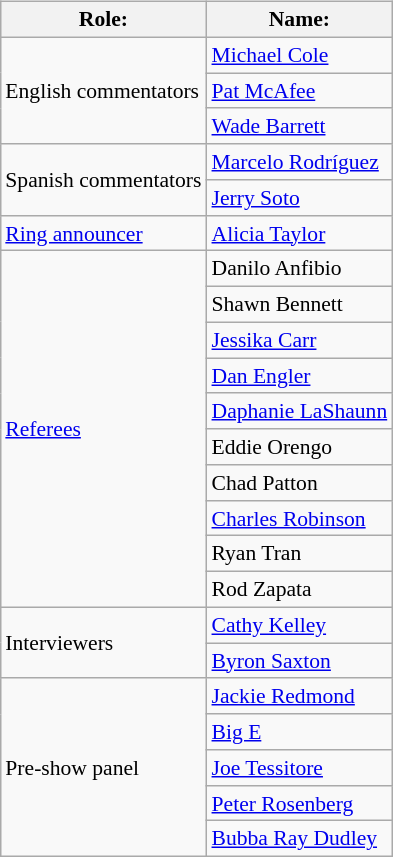<table class=wikitable style="font-size:90%; margin: 0.5em 0 0.5em 1em; float: right; clear: right;">
<tr>
<th>Role:</th>
<th>Name:</th>
</tr>
<tr>
<td rowspan=3>English commentators</td>
<td><a href='#'>Michael Cole</a></td>
</tr>
<tr>
<td><a href='#'>Pat McAfee</a></td>
</tr>
<tr>
<td><a href='#'>Wade Barrett</a></td>
</tr>
<tr>
<td rowspan=2>Spanish commentators</td>
<td><a href='#'>Marcelo Rodríguez</a></td>
</tr>
<tr>
<td><a href='#'>Jerry Soto</a></td>
</tr>
<tr>
<td rowspan="1"><a href='#'>Ring announcer</a></td>
<td><a href='#'>Alicia Taylor</a></td>
</tr>
<tr>
<td rowspan=10><a href='#'>Referees</a></td>
<td>Danilo Anfibio</td>
</tr>
<tr>
<td>Shawn Bennett</td>
</tr>
<tr>
<td><a href='#'>Jessika Carr</a></td>
</tr>
<tr>
<td><a href='#'>Dan Engler</a></td>
</tr>
<tr>
<td><a href='#'>Daphanie LaShaunn</a></td>
</tr>
<tr>
<td>Eddie Orengo</td>
</tr>
<tr>
<td>Chad Patton</td>
</tr>
<tr>
<td><a href='#'>Charles Robinson</a></td>
</tr>
<tr>
<td>Ryan Tran</td>
</tr>
<tr>
<td>Rod Zapata</td>
</tr>
<tr>
<td rowspan=2>Interviewers</td>
<td><a href='#'>Cathy Kelley</a></td>
</tr>
<tr>
<td><a href='#'>Byron Saxton</a></td>
</tr>
<tr>
<td rowspan=5>Pre-show panel</td>
<td><a href='#'>Jackie Redmond</a></td>
</tr>
<tr>
<td><a href='#'>Big E</a></td>
</tr>
<tr>
<td><a href='#'>Joe Tessitore</a></td>
</tr>
<tr>
<td><a href='#'>Peter Rosenberg</a></td>
</tr>
<tr>
<td><a href='#'>Bubba Ray Dudley</a></td>
</tr>
</table>
